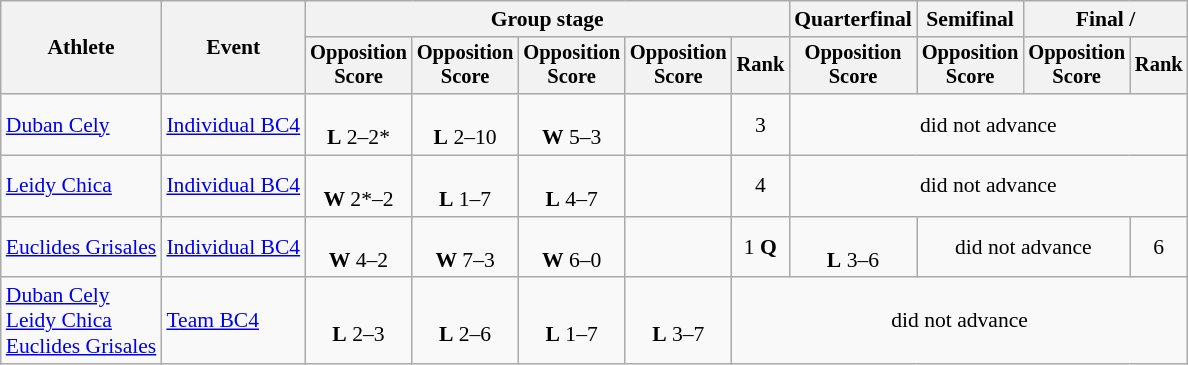<table class="wikitable" style="font-size:90%; text-align:center">
<tr>
<th rowspan="2">Athlete</th>
<th rowspan="2">Event</th>
<th colspan="5">Group stage</th>
<th>Quarterfinal</th>
<th>Semifinal</th>
<th colspan="2">Final / </th>
</tr>
<tr style="font-size:95%">
<th>Opposition<br>Score</th>
<th>Opposition<br>Score</th>
<th>Opposition<br>Score</th>
<th>Opposition<br>Score</th>
<th>Rank</th>
<th>Opposition<br>Score</th>
<th>Opposition<br>Score</th>
<th>Opposition<br>Score</th>
<th>Rank</th>
</tr>
<tr>
<td align=left><a href='#'>Duban Cely</a></td>
<td align=left><a href='#'>Individual BC4</a></td>
<td><br> <strong>L</strong> 2–2*</td>
<td><br> <strong>L</strong> 2–10</td>
<td><br> <strong>W</strong> 5–3</td>
<td></td>
<td>3</td>
<td colspan=4>did not advance</td>
</tr>
<tr>
<td align=left><a href='#'>Leidy Chica</a></td>
<td align=left><a href='#'>Individual BC4</a></td>
<td><br> <strong>W</strong> 2*–2</td>
<td><br> <strong>L</strong> 1–7</td>
<td><br> <strong>L</strong> 4–7</td>
<td></td>
<td>4</td>
<td colspan=4>did not advance</td>
</tr>
<tr>
<td align=left><a href='#'>Euclides Grisales</a></td>
<td align=left><a href='#'>Individual BC4</a></td>
<td><br> <strong>W</strong> 4–2</td>
<td><br> <strong>W</strong> 7–3</td>
<td><br> <strong>W</strong> 6–0</td>
<td></td>
<td>1 <strong>Q</strong></td>
<td><br> <strong>L</strong> 3–6</td>
<td colspan=2>did not advance</td>
<td>6</td>
</tr>
<tr>
<td align=left><a href='#'>Duban Cely</a><br><a href='#'>Leidy Chica</a><br><a href='#'>Euclides Grisales</a></td>
<td align=left><a href='#'>Team BC4</a></td>
<td><br> <strong>L</strong> 2–3</td>
<td><br> <strong>L</strong> 2–6</td>
<td><br> <strong>L</strong> 1–7</td>
<td><br> <strong>L</strong> 3–7</td>
<td colspan=5>did not advance</td>
</tr>
</table>
